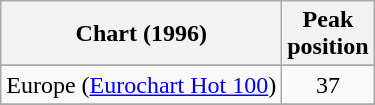<table class="wikitable sortable">
<tr>
<th>Chart (1996)</th>
<th>Peak<br>position</th>
</tr>
<tr>
</tr>
<tr>
</tr>
<tr>
<td align="left">Europe (<a href='#'>Eurochart Hot 100</a>)</td>
<td align="center">37</td>
</tr>
<tr>
</tr>
<tr>
</tr>
<tr>
</tr>
<tr>
</tr>
<tr>
</tr>
<tr>
</tr>
</table>
